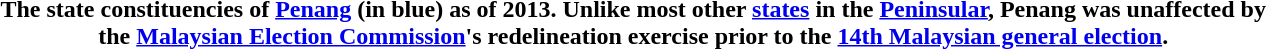<table>
<tr>
<th></th>
</tr>
<tr>
<th>The state constituencies of <a href='#'>Penang</a> (in blue) as of 2013. Unlike most other <a href='#'>states</a> in the <a href='#'>Peninsular</a>, Penang was unaffected by<br>the <a href='#'>Malaysian Election Commission</a>'s redelineation exercise prior to the <a href='#'>14th Malaysian general election</a>.



</th>
</tr>
</table>
